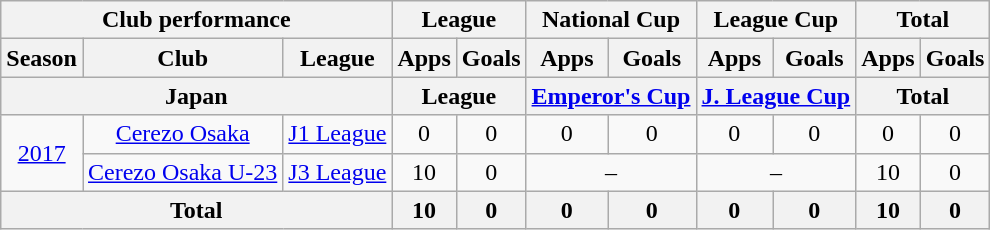<table class="wikitable" style="text-align:center">
<tr>
<th colspan=3>Club performance</th>
<th colspan=2>League</th>
<th colspan=2>National Cup</th>
<th colspan=2>League Cup</th>
<th colspan=2>Total</th>
</tr>
<tr>
<th>Season</th>
<th>Club</th>
<th>League</th>
<th>Apps</th>
<th>Goals</th>
<th>Apps</th>
<th>Goals</th>
<th>Apps</th>
<th>Goals</th>
<th>Apps</th>
<th>Goals</th>
</tr>
<tr>
<th colspan=3>Japan</th>
<th colspan=2>League</th>
<th colspan=2><a href='#'>Emperor's Cup</a></th>
<th colspan=2><a href='#'>J. League Cup</a></th>
<th colspan=2>Total</th>
</tr>
<tr>
<td rowspan="2"><a href='#'>2017</a></td>
<td><a href='#'>Cerezo Osaka</a></td>
<td><a href='#'>J1 League</a></td>
<td>0</td>
<td>0</td>
<td>0</td>
<td>0</td>
<td>0</td>
<td>0</td>
<td>0</td>
<td>0</td>
</tr>
<tr>
<td><a href='#'>Cerezo Osaka U-23</a></td>
<td><a href='#'>J3 League</a></td>
<td>10</td>
<td>0</td>
<td colspan="2">–</td>
<td colspan="2">–</td>
<td>10</td>
<td>0</td>
</tr>
<tr>
<th colspan=3>Total</th>
<th>10</th>
<th>0</th>
<th>0</th>
<th>0</th>
<th>0</th>
<th>0</th>
<th>10</th>
<th>0</th>
</tr>
</table>
